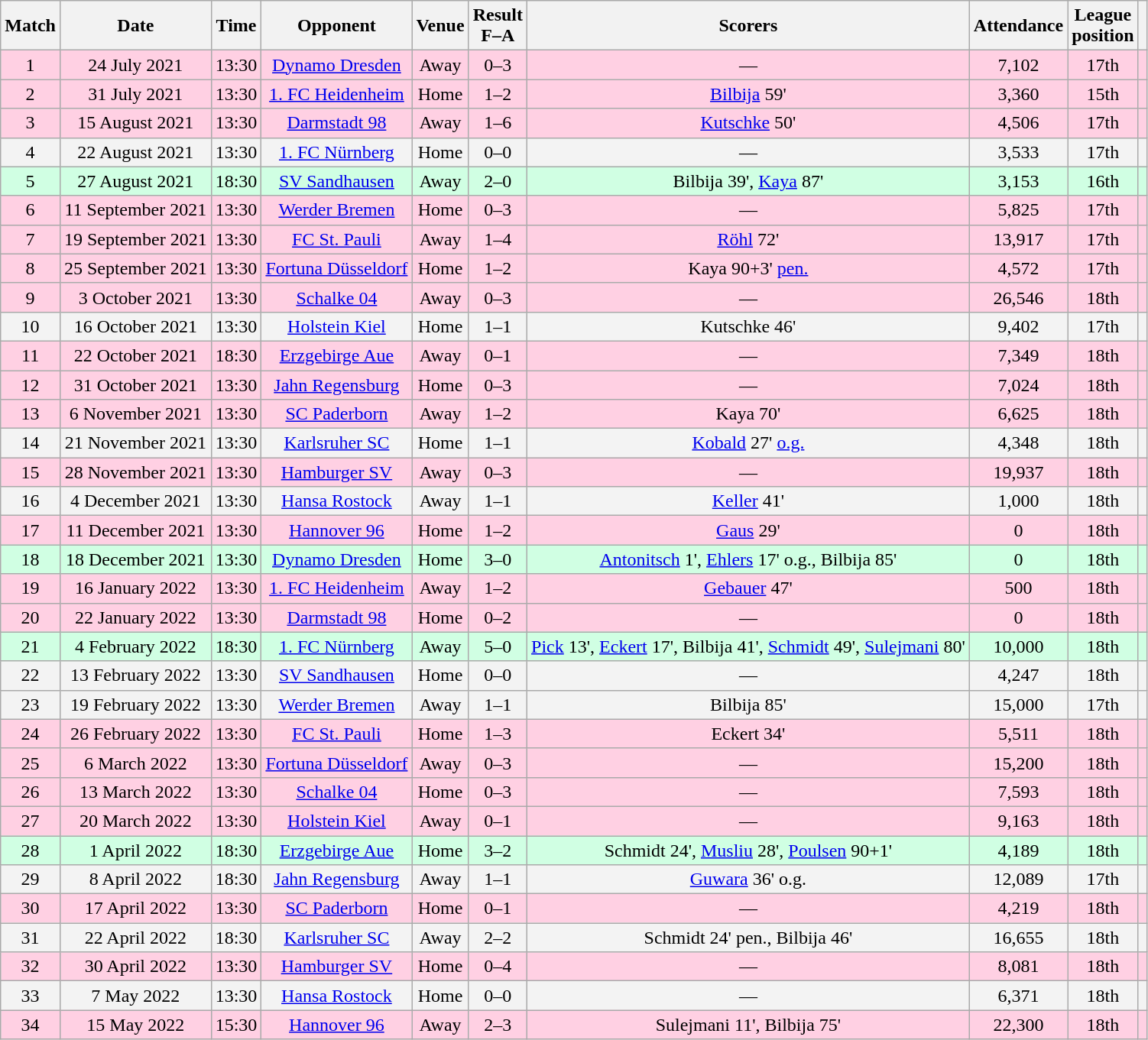<table class="wikitable sortable" style="text-align:center">
<tr>
<th>Match</th>
<th>Date</th>
<th>Time</th>
<th>Opponent</th>
<th>Venue</th>
<th>Result<br>F–A</th>
<th class="unsortable">Scorers</th>
<th>Attendance</th>
<th>League<br>position</th>
<th class="unsortable"></th>
</tr>
<tr bgcolor="#ffd0e3">
<td>1</td>
<td>24 July 2021</td>
<td>13:30</td>
<td><a href='#'>Dynamo Dresden</a></td>
<td>Away</td>
<td>0–3</td>
<td>—</td>
<td>7,102</td>
<td>17th</td>
<td></td>
</tr>
<tr bgcolor="#ffd0e3">
<td>2</td>
<td>31 July 2021</td>
<td>13:30</td>
<td><a href='#'>1. FC Heidenheim</a></td>
<td>Home</td>
<td>1–2</td>
<td><a href='#'>Bilbija</a> 59'</td>
<td>3,360</td>
<td>15th</td>
<td></td>
</tr>
<tr bgcolor="#ffd0e3">
<td>3</td>
<td>15 August 2021</td>
<td>13:30</td>
<td><a href='#'>Darmstadt 98</a></td>
<td>Away</td>
<td>1–6</td>
<td><a href='#'>Kutschke</a> 50'</td>
<td>4,506</td>
<td>17th</td>
<td></td>
</tr>
<tr bgcolor="#f3f3f3">
<td>4</td>
<td>22 August 2021</td>
<td>13:30</td>
<td><a href='#'>1. FC Nürnberg</a></td>
<td>Home</td>
<td>0–0</td>
<td>—</td>
<td>3,533</td>
<td>17th</td>
<td></td>
</tr>
<tr bgcolor="#d0ffe3">
<td>5</td>
<td>27 August 2021</td>
<td>18:30</td>
<td><a href='#'>SV Sandhausen</a></td>
<td>Away</td>
<td>2–0</td>
<td>Bilbija 39', <a href='#'>Kaya</a> 87'</td>
<td>3,153</td>
<td>16th</td>
<td></td>
</tr>
<tr bgcolor="#ffd0e3">
<td>6</td>
<td>11 September 2021</td>
<td>13:30</td>
<td><a href='#'>Werder Bremen</a></td>
<td>Home</td>
<td>0–3</td>
<td>—</td>
<td>5,825</td>
<td>17th</td>
<td></td>
</tr>
<tr bgcolor="#ffd0e3">
<td>7</td>
<td>19 September 2021</td>
<td>13:30</td>
<td><a href='#'>FC St. Pauli</a></td>
<td>Away</td>
<td>1–4</td>
<td><a href='#'>Röhl</a> 72'</td>
<td>13,917</td>
<td>17th</td>
<td></td>
</tr>
<tr bgcolor="#ffd0e3">
<td>8</td>
<td>25 September 2021</td>
<td>13:30</td>
<td><a href='#'>Fortuna Düsseldorf</a></td>
<td>Home</td>
<td>1–2</td>
<td>Kaya 90+3' <a href='#'>pen.</a></td>
<td>4,572</td>
<td>17th</td>
<td></td>
</tr>
<tr bgcolor="#ffd0e3">
<td>9</td>
<td>3 October 2021</td>
<td>13:30</td>
<td><a href='#'>Schalke 04</a></td>
<td>Away</td>
<td>0–3</td>
<td>—</td>
<td>26,546</td>
<td>18th</td>
<td></td>
</tr>
<tr bgcolor="#f3f3f3">
<td>10</td>
<td>16 October 2021</td>
<td>13:30</td>
<td><a href='#'>Holstein Kiel</a></td>
<td>Home</td>
<td>1–1</td>
<td>Kutschke 46'</td>
<td>9,402</td>
<td>17th</td>
<td></td>
</tr>
<tr bgcolor="#ffd0e3">
<td>11</td>
<td>22 October 2021</td>
<td>18:30</td>
<td><a href='#'>Erzgebirge Aue</a></td>
<td>Away</td>
<td>0–1</td>
<td>—</td>
<td>7,349</td>
<td>18th</td>
<td></td>
</tr>
<tr bgcolor="#ffd0e3">
<td>12</td>
<td>31 October 2021</td>
<td>13:30</td>
<td><a href='#'>Jahn Regensburg</a></td>
<td>Home</td>
<td>0–3</td>
<td>—</td>
<td>7,024</td>
<td>18th</td>
<td></td>
</tr>
<tr bgcolor="#ffd0e3">
<td>13</td>
<td>6 November 2021</td>
<td>13:30</td>
<td><a href='#'>SC Paderborn</a></td>
<td>Away</td>
<td>1–2</td>
<td>Kaya 70'</td>
<td>6,625</td>
<td>18th</td>
<td></td>
</tr>
<tr bgcolor="#f3f3f3">
<td>14</td>
<td>21 November 2021</td>
<td>13:30</td>
<td><a href='#'>Karlsruher SC</a></td>
<td>Home</td>
<td>1–1</td>
<td><a href='#'>Kobald</a> 27' <a href='#'>o.g.</a></td>
<td>4,348</td>
<td>18th</td>
<td></td>
</tr>
<tr bgcolor="#ffd0e3">
<td>15</td>
<td>28 November 2021</td>
<td>13:30</td>
<td><a href='#'>Hamburger SV</a></td>
<td>Away</td>
<td>0–3</td>
<td>—</td>
<td>19,937</td>
<td>18th</td>
<td></td>
</tr>
<tr bgcolor="#f3f3f3">
<td>16</td>
<td>4 December 2021</td>
<td>13:30</td>
<td><a href='#'>Hansa Rostock</a></td>
<td>Away</td>
<td>1–1</td>
<td><a href='#'>Keller</a> 41'</td>
<td>1,000</td>
<td>18th</td>
<td></td>
</tr>
<tr bgcolor="#ffd0e3">
<td>17</td>
<td>11 December 2021</td>
<td>13:30</td>
<td><a href='#'>Hannover 96</a></td>
<td>Home</td>
<td>1–2</td>
<td><a href='#'>Gaus</a> 29'</td>
<td>0</td>
<td>18th</td>
<td></td>
</tr>
<tr bgcolor="#d0ffe3">
<td>18</td>
<td>18 December 2021</td>
<td>13:30</td>
<td><a href='#'>Dynamo Dresden</a></td>
<td>Home</td>
<td>3–0</td>
<td><a href='#'>Antonitsch</a> 1', <a href='#'>Ehlers</a> 17' o.g., Bilbija 85'</td>
<td>0</td>
<td>18th</td>
<td></td>
</tr>
<tr bgcolor="#ffd0e3">
<td>19</td>
<td>16 January 2022</td>
<td>13:30</td>
<td><a href='#'>1. FC Heidenheim</a></td>
<td>Away</td>
<td>1–2</td>
<td><a href='#'>Gebauer</a> 47'</td>
<td>500</td>
<td>18th</td>
<td></td>
</tr>
<tr bgcolor="#ffd0e3">
<td>20</td>
<td>22 January 2022</td>
<td>13:30</td>
<td><a href='#'>Darmstadt 98</a></td>
<td>Home</td>
<td>0–2</td>
<td>—</td>
<td>0</td>
<td>18th</td>
<td></td>
</tr>
<tr bgcolor="#d0ffe3">
<td>21</td>
<td>4 February 2022</td>
<td>18:30</td>
<td><a href='#'>1. FC Nürnberg</a></td>
<td>Away</td>
<td>5–0</td>
<td><a href='#'>Pick</a> 13', <a href='#'>Eckert</a> 17', Bilbija 41', <a href='#'>Schmidt</a> 49', <a href='#'>Sulejmani</a> 80'</td>
<td>10,000</td>
<td>18th</td>
<td></td>
</tr>
<tr bgcolor="#f3f3f3">
<td>22</td>
<td>13 February 2022</td>
<td>13:30</td>
<td><a href='#'>SV Sandhausen</a></td>
<td>Home</td>
<td>0–0</td>
<td>—</td>
<td>4,247</td>
<td>18th</td>
<td></td>
</tr>
<tr bgcolor="#f3f3f3">
<td>23</td>
<td>19 February 2022</td>
<td>13:30</td>
<td><a href='#'>Werder Bremen</a></td>
<td>Away</td>
<td>1–1</td>
<td>Bilbija 85'</td>
<td>15,000</td>
<td>17th</td>
<td></td>
</tr>
<tr bgcolor="#ffd0e3">
<td>24</td>
<td>26 February 2022</td>
<td>13:30</td>
<td><a href='#'>FC St. Pauli</a></td>
<td>Home</td>
<td>1–3</td>
<td>Eckert 34'</td>
<td>5,511</td>
<td>18th</td>
<td></td>
</tr>
<tr bgcolor="#ffd0e3">
<td>25</td>
<td>6 March 2022</td>
<td>13:30</td>
<td><a href='#'>Fortuna Düsseldorf</a></td>
<td>Away</td>
<td>0–3</td>
<td>—</td>
<td>15,200</td>
<td>18th</td>
<td></td>
</tr>
<tr bgcolor="#ffd0e3">
<td>26</td>
<td>13 March 2022</td>
<td>13:30</td>
<td><a href='#'>Schalke 04</a></td>
<td>Home</td>
<td>0–3</td>
<td>—</td>
<td>7,593</td>
<td>18th</td>
<td></td>
</tr>
<tr bgcolor="#ffd0e3">
<td>27</td>
<td>20 March 2022</td>
<td>13:30</td>
<td><a href='#'>Holstein Kiel</a></td>
<td>Away</td>
<td>0–1</td>
<td>—</td>
<td>9,163</td>
<td>18th</td>
<td></td>
</tr>
<tr bgcolor="#d0ffe3">
<td>28</td>
<td>1 April 2022</td>
<td>18:30</td>
<td><a href='#'>Erzgebirge Aue</a></td>
<td>Home</td>
<td>3–2</td>
<td>Schmidt 24', <a href='#'>Musliu</a> 28', <a href='#'>Poulsen</a> 90+1'</td>
<td>4,189</td>
<td>18th</td>
<td></td>
</tr>
<tr bgcolor="#f3f3f3">
<td>29</td>
<td>8 April 2022</td>
<td>18:30</td>
<td><a href='#'>Jahn Regensburg</a></td>
<td>Away</td>
<td>1–1</td>
<td><a href='#'>Guwara</a> 36' o.g.</td>
<td>12,089</td>
<td>17th</td>
<td></td>
</tr>
<tr bgcolor="#ffd0e3">
<td>30</td>
<td>17 April 2022</td>
<td>13:30</td>
<td><a href='#'>SC Paderborn</a></td>
<td>Home</td>
<td>0–1</td>
<td>—</td>
<td>4,219</td>
<td>18th</td>
<td></td>
</tr>
<tr bgcolor="#f3f3f3">
<td>31</td>
<td>22 April 2022</td>
<td>18:30</td>
<td><a href='#'>Karlsruher SC</a></td>
<td>Away</td>
<td>2–2</td>
<td>Schmidt 24' pen., Bilbija 46'</td>
<td>16,655</td>
<td>18th</td>
<td></td>
</tr>
<tr bgcolor="#ffd0e3">
<td>32</td>
<td>30 April 2022</td>
<td>13:30</td>
<td><a href='#'>Hamburger SV</a></td>
<td>Home</td>
<td>0–4</td>
<td>—</td>
<td>8,081</td>
<td>18th</td>
<td></td>
</tr>
<tr bgcolor="#f3f3f3">
<td>33</td>
<td>7 May 2022</td>
<td>13:30</td>
<td><a href='#'>Hansa Rostock</a></td>
<td>Home</td>
<td>0–0</td>
<td>—</td>
<td>6,371</td>
<td>18th</td>
<td></td>
</tr>
<tr bgcolor="#ffd0e3">
<td>34</td>
<td>15 May 2022</td>
<td>15:30</td>
<td><a href='#'>Hannover 96</a></td>
<td>Away</td>
<td>2–3</td>
<td>Sulejmani 11', Bilbija 75'</td>
<td>22,300</td>
<td>18th</td>
<td></td>
</tr>
</table>
